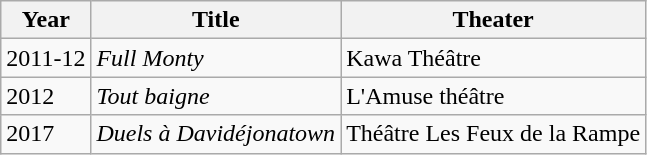<table class="wikitable">
<tr>
<th>Year</th>
<th>Title</th>
<th>Theater</th>
</tr>
<tr>
<td>2011-12</td>
<td><em>Full Monty</em></td>
<td>Kawa Théâtre</td>
</tr>
<tr>
<td>2012</td>
<td><em>Tout baigne</em></td>
<td>L'Amuse théâtre</td>
</tr>
<tr>
<td>2017</td>
<td><em>Duels à Davidéjonatown</em></td>
<td>Théâtre Les Feux de la Rampe</td>
</tr>
</table>
